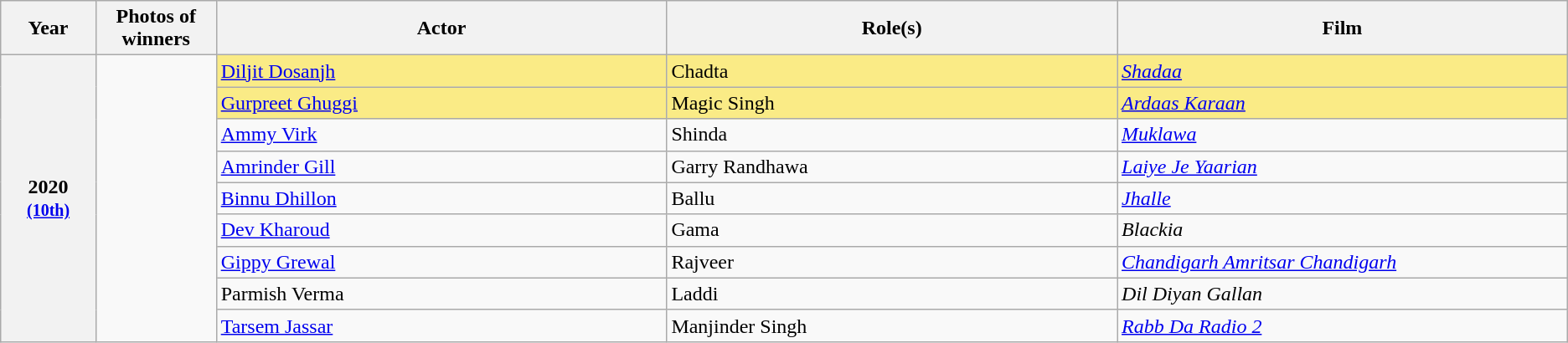<table class="wikitable sortable" style="text-align:left;">
<tr>
<th scope="col" style="width:3%; text-align:center;">Year</th>
<th scope="col" style="width:3%;text-align:center;">Photos of winners</th>
<th scope="col" style="width:15%;text-align:center;">Actor</th>
<th scope="col" style="width:15%;text-align:center;">Role(s)</th>
<th scope="col" style="width:15%;text-align:center;">Film</th>
</tr>
<tr>
<th scope="row" rowspan=9 style="text-align:center">2020 <br><small><a href='#'>(10th)</a> </small></th>
<td rowspan="9" style="text-align:center"><br></td>
<td style="background:#FAEB86;"><a href='#'>Diljit Dosanjh</a></td>
<td style="background:#FAEB86;">Chadta</td>
<td style="background:#FAEB86;"><em><a href='#'>Shadaa</a></em></td>
</tr>
<tr>
<td style="background:#FAEB86;"><a href='#'>Gurpreet Ghuggi</a></td>
<td style="background:#FAEB86;">Magic Singh</td>
<td style="background:#FAEB86;"><em><a href='#'>Ardaas Karaan</a></em></td>
</tr>
<tr>
<td><a href='#'>Ammy Virk</a></td>
<td>Shinda</td>
<td><em><a href='#'>Muklawa</a></em></td>
</tr>
<tr>
<td><a href='#'>Amrinder Gill</a></td>
<td>Garry Randhawa</td>
<td><em><a href='#'>Laiye Je Yaarian</a></em></td>
</tr>
<tr>
<td><a href='#'>Binnu Dhillon</a></td>
<td>Ballu</td>
<td><em><a href='#'>Jhalle</a></em></td>
</tr>
<tr>
<td><a href='#'>Dev Kharoud</a></td>
<td>Gama</td>
<td><em>Blackia</em></td>
</tr>
<tr>
<td><a href='#'>Gippy Grewal</a></td>
<td>Rajveer</td>
<td><em><a href='#'>Chandigarh Amritsar Chandigarh</a></em></td>
</tr>
<tr>
<td>Parmish Verma</td>
<td>Laddi</td>
<td><em>Dil Diyan Gallan</em></td>
</tr>
<tr>
<td><a href='#'>Tarsem Jassar</a></td>
<td>Manjinder Singh</td>
<td><em><a href='#'>Rabb Da Radio 2</a></em></td>
</tr>
</table>
